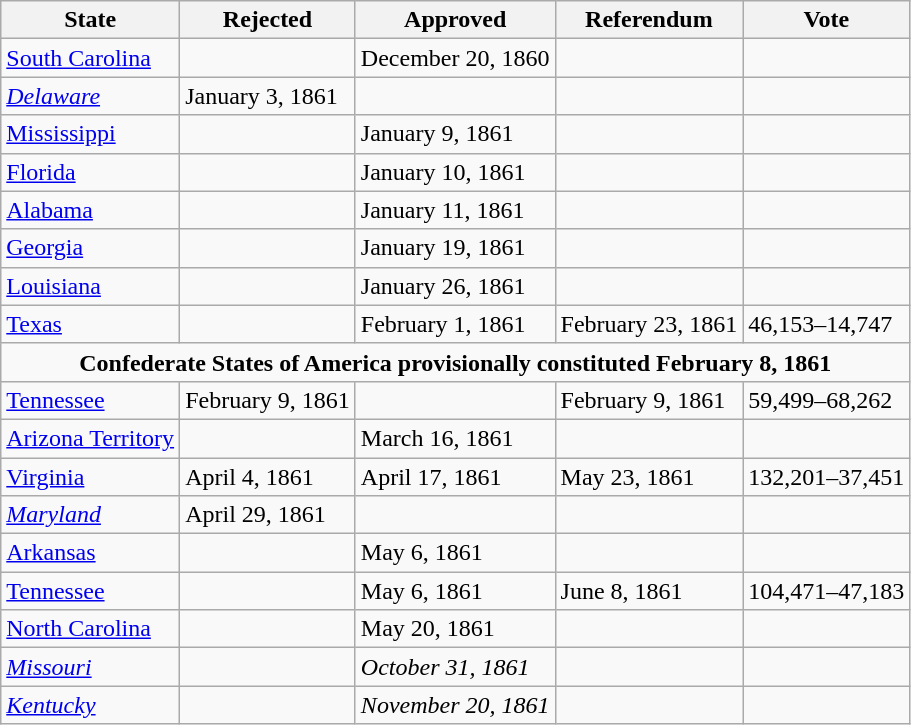<table class="wikitable sortable">
<tr>
<th>State</th>
<th>Rejected</th>
<th>Approved</th>
<th>Referendum</th>
<th>Vote</th>
</tr>
<tr>
<td><a href='#'>South Carolina</a></td>
<td></td>
<td>December 20, 1860</td>
<td></td>
<td></td>
</tr>
<tr>
<td><a href='#'><em>Delaware</em></a></td>
<td>January 3, 1861</td>
<td></td>
<td></td>
<td></td>
</tr>
<tr>
<td><a href='#'>Mississippi</a></td>
<td></td>
<td>January 9, 1861</td>
<td></td>
<td></td>
</tr>
<tr>
<td><a href='#'>Florida</a></td>
<td></td>
<td>January 10, 1861</td>
<td></td>
<td></td>
</tr>
<tr>
<td><a href='#'>Alabama</a></td>
<td></td>
<td>January 11, 1861</td>
<td></td>
<td></td>
</tr>
<tr>
<td><a href='#'>Georgia</a></td>
<td></td>
<td>January 19, 1861</td>
<td></td>
<td></td>
</tr>
<tr>
<td><a href='#'>Louisiana</a></td>
<td></td>
<td>January 26, 1861</td>
<td></td>
<td></td>
</tr>
<tr>
<td><a href='#'>Texas</a></td>
<td></td>
<td>February 1, 1861</td>
<td>February 23, 1861</td>
<td>46,153–14,747</td>
</tr>
<tr>
<td colspan=11 align=center><strong>Confederate States of America provisionally constituted February 8, 1861</strong></td>
</tr>
<tr>
<td><a href='#'>Tennessee</a></td>
<td>February 9, 1861</td>
<td></td>
<td>February 9, 1861</td>
<td>59,499–68,262</td>
</tr>
<tr>
<td><a href='#'>Arizona Territory</a></td>
<td></td>
<td>March 16, 1861</td>
<td></td>
<td></td>
</tr>
<tr>
<td><a href='#'>Virginia</a></td>
<td>April 4, 1861</td>
<td>April 17, 1861</td>
<td>May 23, 1861</td>
<td>132,201–37,451</td>
</tr>
<tr>
<td><a href='#'><em>Maryland</em></a></td>
<td>April 29, 1861</td>
<td></td>
<td></td>
<td></td>
</tr>
<tr>
<td><a href='#'>Arkansas</a></td>
<td></td>
<td>May 6, 1861</td>
<td></td>
<td></td>
</tr>
<tr>
<td><a href='#'>Tennessee</a></td>
<td></td>
<td>May 6, 1861</td>
<td>June 8, 1861</td>
<td>104,471–47,183</td>
</tr>
<tr>
<td><a href='#'>North Carolina</a></td>
<td></td>
<td>May 20, 1861</td>
<td></td>
<td></td>
</tr>
<tr>
<td><a href='#'><em>Missouri</em></a></td>
<td></td>
<td><em>October 31, 1861</em></td>
<td></td>
<td></td>
</tr>
<tr>
<td><a href='#'><em>Kentucky</em></a></td>
<td></td>
<td><em>November 20, 1861</em></td>
<td></td>
<td></td>
</tr>
</table>
